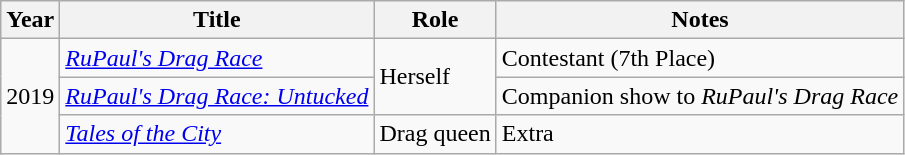<table class="wikitable">
<tr>
<th>Year</th>
<th>Title</th>
<th>Role</th>
<th>Notes</th>
</tr>
<tr>
<td rowspan="3">2019</td>
<td><em><a href='#'>RuPaul's Drag Race</a></em></td>
<td rowspan="2">Herself</td>
<td>Contestant (7th Place)</td>
</tr>
<tr>
<td><em><a href='#'>RuPaul's Drag Race: Untucked</a></em></td>
<td>Companion show to <em>RuPaul's Drag Race</em></td>
</tr>
<tr>
<td><em><a href='#'>Tales of the City</a></em></td>
<td>Drag queen</td>
<td>Extra</td>
</tr>
</table>
